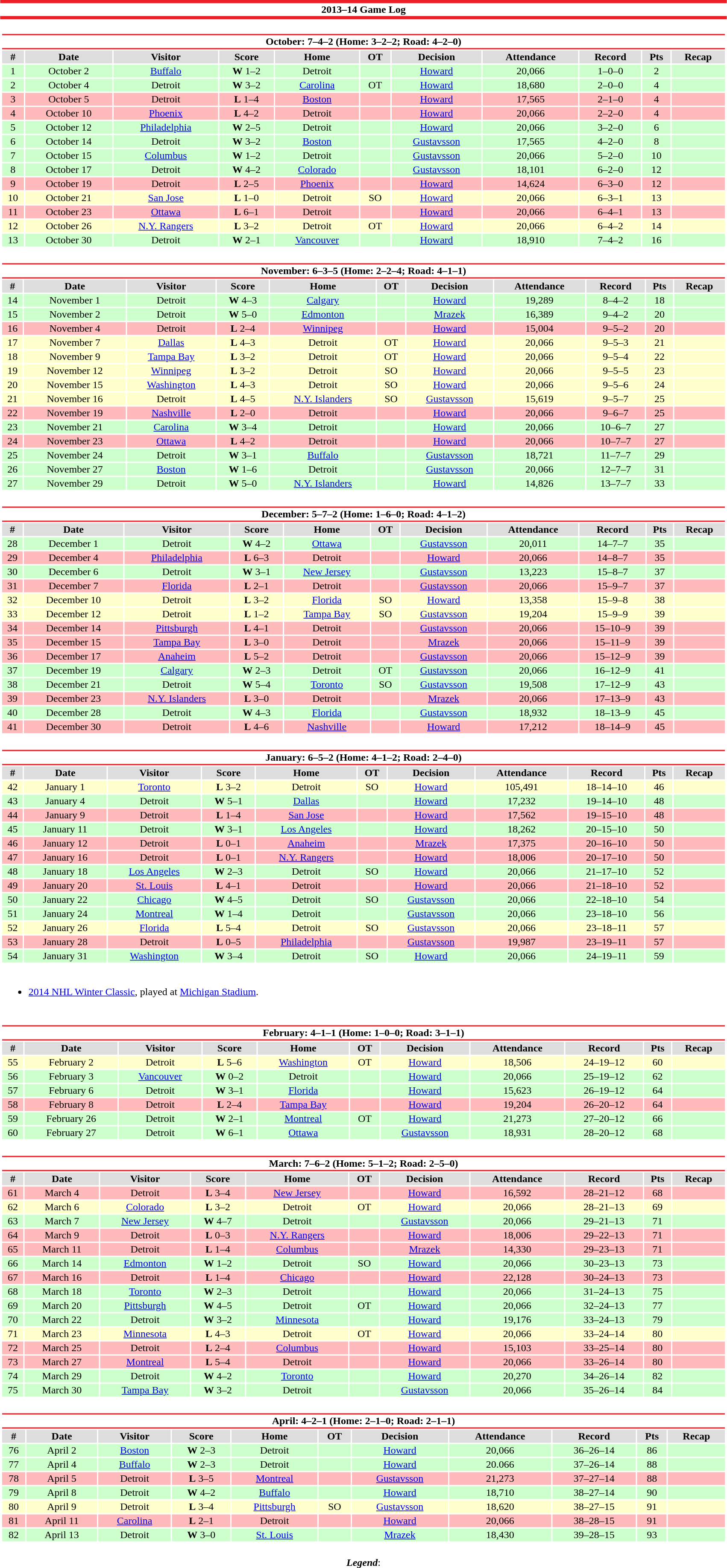<table class="toccolours"  style="width:90%; clear:both; margin:1.5em auto; text-align:center;">
<tr>
<th colspan="11" style="background:#fff; border-top:#EC1F26 5px solid; border-bottom:#EC1F26 5px solid;">2013–14 Game Log</th>
</tr>
<tr>
<td colspan=11><br><table class="toccolours collapsible collapsed" style="width:100%;">
<tr>
<th colspan="11" style="background:#fff; border-top:#EC1F26 2px solid; border-bottom:#EC1F26 2px solid;">October: 7–4–2 (Home: 3–2–2; Road: 4–2–0)</th>
</tr>
<tr style="text-align:center; background:#ddd;">
<th>#</th>
<th>Date</th>
<th>Visitor</th>
<th>Score</th>
<th>Home</th>
<th>OT</th>
<th>Decision</th>
<th>Attendance</th>
<th>Record</th>
<th>Pts</th>
<th>Recap</th>
</tr>
<tr align="center" bgcolor="#cfc">
<td>1</td>
<td>October 2</td>
<td><a href='#'>Buffalo</a></td>
<td><strong>W</strong> 1–2</td>
<td>Detroit</td>
<td></td>
<td><a href='#'>Howard</a></td>
<td>20,066</td>
<td>1–0–0</td>
<td>2</td>
<td></td>
</tr>
<tr align="center" bgcolor="#cfc">
<td>2</td>
<td>October 4</td>
<td>Detroit</td>
<td><strong>W</strong> 3–2</td>
<td><a href='#'>Carolina</a></td>
<td>OT</td>
<td><a href='#'>Howard</a></td>
<td>18,680</td>
<td>2–0–0</td>
<td>4</td>
<td></td>
</tr>
<tr align="center" bgcolor="#fbb">
<td>3</td>
<td>October 5</td>
<td>Detroit</td>
<td><strong>L</strong> 1–4</td>
<td><a href='#'>Boston</a></td>
<td></td>
<td><a href='#'>Howard</a></td>
<td>17,565</td>
<td>2–1–0</td>
<td>4</td>
<td></td>
</tr>
<tr align="center" bgcolor="#fbb">
<td>4</td>
<td>October 10</td>
<td><a href='#'>Phoenix</a></td>
<td><strong>L</strong> 4–2</td>
<td>Detroit</td>
<td></td>
<td><a href='#'>Howard</a></td>
<td>20,066</td>
<td>2–2–0</td>
<td>4</td>
<td></td>
</tr>
<tr align="center" bgcolor="#cfc">
<td>5</td>
<td>October 12</td>
<td><a href='#'>Philadelphia</a></td>
<td><strong>W</strong> 2–5</td>
<td>Detroit</td>
<td></td>
<td><a href='#'>Howard</a></td>
<td>20,066</td>
<td>3–2–0</td>
<td>6</td>
<td></td>
</tr>
<tr align="center" bgcolor="#cfc">
<td>6</td>
<td>October 14</td>
<td>Detroit</td>
<td><strong>W</strong> 3–2</td>
<td><a href='#'>Boston</a></td>
<td></td>
<td><a href='#'>Gustavsson</a></td>
<td>17,565</td>
<td>4–2–0</td>
<td>8</td>
<td></td>
</tr>
<tr align="center" bgcolor="#cfc">
<td>7</td>
<td>October 15</td>
<td><a href='#'>Columbus</a></td>
<td><strong>W</strong> 1–2</td>
<td>Detroit</td>
<td></td>
<td><a href='#'>Gustavsson</a></td>
<td>20,066</td>
<td>5–2–0</td>
<td>10</td>
<td></td>
</tr>
<tr align="center" bgcolor="#cfc">
<td>8</td>
<td>October 17</td>
<td>Detroit</td>
<td><strong>W</strong> 4–2</td>
<td><a href='#'>Colorado</a></td>
<td></td>
<td><a href='#'>Gustavsson</a></td>
<td>18,101</td>
<td>6–2–0</td>
<td>12</td>
<td></td>
</tr>
<tr align="center" bgcolor="#fbb">
<td>9</td>
<td>October 19</td>
<td>Detroit</td>
<td><strong>L</strong> 2–5</td>
<td><a href='#'>Phoenix</a></td>
<td></td>
<td><a href='#'>Howard</a></td>
<td>14,624</td>
<td>6–3–0</td>
<td>12</td>
<td></td>
</tr>
<tr align="center" bgcolor="#ffc">
<td>10</td>
<td>October 21</td>
<td><a href='#'>San Jose</a></td>
<td><strong>L</strong> 1–0</td>
<td>Detroit</td>
<td>SO</td>
<td><a href='#'>Howard</a></td>
<td>20,066</td>
<td>6–3–1</td>
<td>13</td>
<td></td>
</tr>
<tr align="center" bgcolor="#fbb">
<td>11</td>
<td>October 23</td>
<td><a href='#'>Ottawa</a></td>
<td><strong>L</strong> 6–1</td>
<td>Detroit</td>
<td></td>
<td><a href='#'>Howard</a></td>
<td>20,066</td>
<td>6–4–1</td>
<td>13</td>
<td></td>
</tr>
<tr align="center" bgcolor="#ffc">
<td>12</td>
<td>October 26</td>
<td><a href='#'>N.Y. Rangers</a></td>
<td><strong>L</strong> 3–2</td>
<td>Detroit</td>
<td>OT</td>
<td><a href='#'>Howard</a></td>
<td>20,066</td>
<td>6–4–2</td>
<td>14</td>
<td></td>
</tr>
<tr align="center" bgcolor="#cfc">
<td>13</td>
<td>October 30</td>
<td>Detroit</td>
<td><strong>W</strong> 2–1</td>
<td><a href='#'>Vancouver</a></td>
<td></td>
<td><a href='#'>Howard</a></td>
<td>18,910</td>
<td>7–4–2</td>
<td>16</td>
<td></td>
</tr>
</table>
</td>
</tr>
<tr>
<td colspan=11><br><table class="toccolours collapsible collapsed" style="width:100%;">
<tr>
<th colspan="11" style="background:#fff; border-top:#EC1F26 2px solid; border-bottom:#EC1F26 2px solid;">November: 6–3–5 (Home: 2–2–4; Road: 4–1–1)</th>
</tr>
<tr style="text-align:center; background:#ddd;">
<th>#</th>
<th>Date</th>
<th>Visitor</th>
<th>Score</th>
<th>Home</th>
<th>OT</th>
<th>Decision</th>
<th>Attendance</th>
<th>Record</th>
<th>Pts</th>
<th>Recap</th>
</tr>
<tr align="center" bgcolor="#cfc">
<td>14</td>
<td>November 1</td>
<td>Detroit</td>
<td><strong>W</strong> 4–3</td>
<td><a href='#'>Calgary</a></td>
<td></td>
<td><a href='#'>Howard</a></td>
<td>19,289</td>
<td>8–4–2</td>
<td>18</td>
<td></td>
</tr>
<tr align="center" bgcolor="#cfc">
<td>15</td>
<td>November 2</td>
<td>Detroit</td>
<td><strong>W</strong> 5–0</td>
<td><a href='#'>Edmonton</a></td>
<td></td>
<td><a href='#'>Mrazek</a></td>
<td>16,389</td>
<td>9–4–2</td>
<td>20</td>
<td></td>
</tr>
<tr align="center" bgcolor="#fbb">
<td>16</td>
<td>November 4</td>
<td>Detroit</td>
<td><strong>L</strong> 2–4</td>
<td><a href='#'>Winnipeg</a></td>
<td></td>
<td><a href='#'>Howard</a></td>
<td>15,004</td>
<td>9–5–2</td>
<td>20</td>
<td></td>
</tr>
<tr align="center" bgcolor="#ffc">
<td>17</td>
<td>November 7</td>
<td><a href='#'>Dallas</a></td>
<td><strong>L</strong> 4–3</td>
<td>Detroit</td>
<td>OT</td>
<td><a href='#'>Howard</a></td>
<td>20,066</td>
<td>9–5–3</td>
<td>21</td>
<td></td>
</tr>
<tr align="center" bgcolor="#ffc">
<td>18</td>
<td>November 9</td>
<td><a href='#'>Tampa Bay</a></td>
<td><strong>L</strong> 3–2</td>
<td>Detroit</td>
<td>OT</td>
<td><a href='#'>Howard</a></td>
<td>20,066</td>
<td>9–5–4</td>
<td>22</td>
<td></td>
</tr>
<tr align="center" bgcolor="#ffc">
<td>19</td>
<td>November 12</td>
<td><a href='#'>Winnipeg</a></td>
<td><strong>L</strong> 3–2</td>
<td>Detroit</td>
<td>SO</td>
<td><a href='#'>Howard</a></td>
<td>20,066</td>
<td>9–5–5</td>
<td>23</td>
<td></td>
</tr>
<tr align="center" bgcolor="#ffc">
<td>20</td>
<td>November 15</td>
<td><a href='#'>Washington</a></td>
<td><strong>L</strong> 4–3</td>
<td>Detroit</td>
<td>SO</td>
<td><a href='#'>Howard</a></td>
<td>20,066</td>
<td>9–5–6</td>
<td>24</td>
<td></td>
</tr>
<tr align="center" bgcolor="#ffc">
<td>21</td>
<td>November 16</td>
<td>Detroit</td>
<td><strong>L</strong> 4–5</td>
<td><a href='#'>N.Y. Islanders</a></td>
<td>SO</td>
<td><a href='#'>Gustavsson</a></td>
<td>15,619</td>
<td>9–5–7</td>
<td>25</td>
<td></td>
</tr>
<tr align="center" bgcolor="#fbb">
<td>22</td>
<td>November 19</td>
<td><a href='#'>Nashville</a></td>
<td><strong>L</strong> 2–0</td>
<td>Detroit</td>
<td></td>
<td><a href='#'>Howard</a></td>
<td>20,066</td>
<td>9–6–7</td>
<td>25</td>
<td></td>
</tr>
<tr align="center" bgcolor="#cfc">
<td>23</td>
<td>November 21</td>
<td><a href='#'>Carolina</a></td>
<td><strong>W</strong> 3–4</td>
<td>Detroit</td>
<td></td>
<td><a href='#'>Howard</a></td>
<td>20,066</td>
<td>10–6–7</td>
<td>27</td>
<td></td>
</tr>
<tr align="center" bgcolor="#fbb">
<td>24</td>
<td>November 23</td>
<td><a href='#'>Ottawa</a></td>
<td><strong>L</strong> 4–2</td>
<td>Detroit</td>
<td></td>
<td><a href='#'>Howard</a></td>
<td>20,066</td>
<td>10–7–7</td>
<td>27</td>
<td></td>
</tr>
<tr align="center" bgcolor="#cfc">
<td>25</td>
<td>November 24</td>
<td>Detroit</td>
<td><strong>W</strong> 3–1</td>
<td><a href='#'>Buffalo</a></td>
<td></td>
<td><a href='#'>Gustavsson</a></td>
<td>18,721</td>
<td>11–7–7</td>
<td>29</td>
<td></td>
</tr>
<tr align="center" bgcolor="#cfc">
<td>26</td>
<td>November 27</td>
<td><a href='#'>Boston</a></td>
<td><strong>W</strong> 1–6</td>
<td>Detroit</td>
<td></td>
<td><a href='#'>Gustavsson</a></td>
<td>20,066</td>
<td>12–7–7</td>
<td>31</td>
<td></td>
</tr>
<tr align="center" bgcolor="#cfc">
<td>27</td>
<td>November 29</td>
<td>Detroit</td>
<td><strong>W</strong> 5–0</td>
<td><a href='#'>N.Y. Islanders</a></td>
<td></td>
<td><a href='#'>Howard</a></td>
<td>14,826</td>
<td>13–7–7</td>
<td>33</td>
<td></td>
</tr>
</table>
</td>
</tr>
<tr>
<td colspan=11><br><table class="toccolours collapsible collapsed" style="width:100%;">
<tr>
<th colspan="11" style="background:#fff; border-top:#EC1F26 2px solid; border-bottom:#EC1F26 2px solid;">December: 5–7–2 (Home: 1–6–0; Road: 4–1–2)</th>
</tr>
<tr style="text-align:center; background:#ddd;">
<th>#</th>
<th>Date</th>
<th>Visitor</th>
<th>Score</th>
<th>Home</th>
<th>OT</th>
<th>Decision</th>
<th>Attendance</th>
<th>Record</th>
<th>Pts</th>
<th>Recap</th>
</tr>
<tr align="center" bgcolor="#cfc">
<td>28</td>
<td>December 1</td>
<td>Detroit</td>
<td><strong>W</strong> 4–2</td>
<td><a href='#'>Ottawa</a></td>
<td></td>
<td><a href='#'>Gustavsson</a></td>
<td>20,011</td>
<td>14–7–7</td>
<td>35</td>
<td></td>
</tr>
<tr align="center" bgcolor="#fbb">
<td>29</td>
<td>December 4</td>
<td><a href='#'>Philadelphia</a></td>
<td><strong>L</strong> 6–3</td>
<td>Detroit</td>
<td></td>
<td><a href='#'>Howard</a></td>
<td>20,066</td>
<td>14–8–7</td>
<td>35</td>
<td></td>
</tr>
<tr align="center" bgcolor="#cfc">
<td>30</td>
<td>December 6</td>
<td>Detroit</td>
<td><strong>W</strong> 3–1</td>
<td><a href='#'>New Jersey</a></td>
<td></td>
<td><a href='#'>Gustavsson</a></td>
<td>13,223</td>
<td>15–8–7</td>
<td>37</td>
<td></td>
</tr>
<tr align="center" bgcolor="#fbb">
<td>31</td>
<td>December 7</td>
<td><a href='#'>Florida</a></td>
<td><strong>L</strong> 2–1</td>
<td>Detroit</td>
<td></td>
<td><a href='#'>Gustavsson</a></td>
<td>20,066</td>
<td>15–9–7</td>
<td>37</td>
<td></td>
</tr>
<tr align="center" bgcolor="#ffc">
<td>32</td>
<td>December 10</td>
<td>Detroit</td>
<td><strong>L</strong> 3–2</td>
<td><a href='#'>Florida</a></td>
<td>SO</td>
<td><a href='#'>Howard</a></td>
<td>13,358</td>
<td>15–9–8</td>
<td>38</td>
<td></td>
</tr>
<tr align="center" bgcolor="#ffc">
<td>33</td>
<td>December 12</td>
<td>Detroit</td>
<td><strong>L</strong> 1–2</td>
<td><a href='#'>Tampa Bay</a></td>
<td>SO</td>
<td><a href='#'>Gustavsson</a></td>
<td>19,204</td>
<td>15–9–9</td>
<td>39</td>
<td></td>
</tr>
<tr align="center" bgcolor="#fbb">
<td>34</td>
<td>December 14</td>
<td><a href='#'>Pittsburgh</a></td>
<td><strong>L</strong> 4–1</td>
<td>Detroit</td>
<td></td>
<td><a href='#'>Gustavsson</a></td>
<td>20,066</td>
<td>15–10–9</td>
<td>39</td>
<td></td>
</tr>
<tr align="center" bgcolor="#fbb">
<td>35</td>
<td>December 15</td>
<td><a href='#'>Tampa Bay</a></td>
<td><strong>L</strong> 3–0</td>
<td>Detroit</td>
<td></td>
<td><a href='#'>Mrazek</a></td>
<td>20,066</td>
<td>15–11–9</td>
<td>39</td>
<td></td>
</tr>
<tr align="center" bgcolor="#fbb">
<td>36</td>
<td>December 17</td>
<td><a href='#'>Anaheim</a></td>
<td><strong>L</strong> 5–2</td>
<td>Detroit</td>
<td></td>
<td><a href='#'>Gustavsson</a></td>
<td>20,066</td>
<td>15–12–9</td>
<td>39</td>
<td></td>
</tr>
<tr align="center" bgcolor="#cfc">
<td>37</td>
<td>December 19</td>
<td><a href='#'>Calgary</a></td>
<td><strong>W</strong> 2–3</td>
<td>Detroit</td>
<td>OT</td>
<td><a href='#'>Gustavsson</a></td>
<td>20,066</td>
<td>16–12–9</td>
<td>41</td>
<td></td>
</tr>
<tr align="center" bgcolor="#cfc">
<td>38</td>
<td>December 21</td>
<td>Detroit</td>
<td><strong>W</strong> 5–4</td>
<td><a href='#'>Toronto</a></td>
<td>SO</td>
<td><a href='#'>Gustavsson</a></td>
<td>19,508</td>
<td>17–12–9</td>
<td>43</td>
<td></td>
</tr>
<tr align="center" bgcolor="#fbb">
<td>39</td>
<td>December 23</td>
<td><a href='#'>N.Y. Islanders</a></td>
<td><strong>L</strong> 3–0</td>
<td>Detroit</td>
<td></td>
<td><a href='#'>Mrazek</a></td>
<td>20,066</td>
<td>17–13–9</td>
<td>43</td>
<td></td>
</tr>
<tr align="center" bgcolor="#cfc">
<td>40</td>
<td>December 28</td>
<td>Detroit</td>
<td><strong>W</strong> 4–3</td>
<td><a href='#'>Florida</a></td>
<td></td>
<td><a href='#'>Gustavsson</a></td>
<td>18,932</td>
<td>18–13–9</td>
<td>45</td>
<td></td>
</tr>
<tr align="center" bgcolor="#fbb">
<td>41</td>
<td>December 30</td>
<td>Detroit</td>
<td><strong>L</strong> 4–6</td>
<td><a href='#'>Nashville</a></td>
<td></td>
<td><a href='#'>Howard</a></td>
<td>17,212</td>
<td>18–14–9</td>
<td>45</td>
<td></td>
</tr>
</table>
</td>
</tr>
<tr>
<td colspan=11><br><table class="toccolours collapsible collapsed" style="width:100%;">
<tr>
<th colspan="11" style="background:#fff; border-top:#EC1F26 2px solid; border-bottom:#EC1F26 2px solid;">January: 6–5–2 (Home: 4–1–2; Road: 2–4–0)</th>
</tr>
<tr style="text-align:center; background:#ddd;">
<th>#</th>
<th>Date</th>
<th>Visitor</th>
<th>Score</th>
<th>Home</th>
<th>OT</th>
<th>Decision</th>
<th>Attendance</th>
<th>Record</th>
<th>Pts</th>
<th>Recap</th>
</tr>
<tr align="center" bgcolor="#ffc">
<td>42</td>
<td>January 1</td>
<td><a href='#'>Toronto</a></td>
<td><strong>L</strong> 3–2</td>
<td>Detroit</td>
<td>SO</td>
<td><a href='#'>Howard</a></td>
<td>105,491</td>
<td>18–14–10</td>
<td>46</td>
<td></td>
</tr>
<tr align="center" bgcolor="#cfc">
<td>43</td>
<td>January 4</td>
<td>Detroit</td>
<td><strong>W</strong> 5–1</td>
<td><a href='#'>Dallas</a></td>
<td></td>
<td><a href='#'>Howard</a></td>
<td>17,232</td>
<td>19–14–10</td>
<td>48</td>
<td></td>
</tr>
<tr align="center" bgcolor="#fbb">
<td>44</td>
<td>January 9</td>
<td>Detroit</td>
<td><strong>L</strong> 1–4</td>
<td><a href='#'>San Jose</a></td>
<td></td>
<td><a href='#'>Howard</a></td>
<td>17,562</td>
<td>19–15–10</td>
<td>48</td>
<td></td>
</tr>
<tr align="center" bgcolor="#cfc">
<td>45</td>
<td>January 11</td>
<td>Detroit</td>
<td><strong>W</strong> 3–1</td>
<td><a href='#'>Los Angeles</a></td>
<td></td>
<td><a href='#'>Howard</a></td>
<td>18,262</td>
<td>20–15–10</td>
<td>50</td>
<td></td>
</tr>
<tr align="center" bgcolor="#fbb">
<td>46</td>
<td>January 12</td>
<td>Detroit</td>
<td><strong>L</strong> 0–1</td>
<td><a href='#'>Anaheim</a></td>
<td></td>
<td><a href='#'>Mrazek</a></td>
<td>17,375</td>
<td>20–16–10</td>
<td>50</td>
<td></td>
</tr>
<tr align="center" bgcolor="#fbb">
<td>47</td>
<td>January 16</td>
<td>Detroit</td>
<td><strong>L</strong> 0–1</td>
<td><a href='#'>N.Y. Rangers</a></td>
<td></td>
<td><a href='#'>Howard</a></td>
<td>18,006</td>
<td>20–17–10</td>
<td>50</td>
<td></td>
</tr>
<tr align="center" bgcolor="#cfc">
<td>48</td>
<td>January 18</td>
<td><a href='#'>Los Angeles</a></td>
<td><strong>W</strong> 2–3</td>
<td>Detroit</td>
<td>SO</td>
<td><a href='#'>Howard</a></td>
<td>20,066</td>
<td>21–17–10</td>
<td>52</td>
<td></td>
</tr>
<tr align="center" bgcolor="#fbb">
<td>49</td>
<td>January 20</td>
<td><a href='#'>St. Louis</a></td>
<td><strong>L</strong> 4–1</td>
<td>Detroit</td>
<td></td>
<td><a href='#'>Howard</a></td>
<td>20,066</td>
<td>21–18–10</td>
<td>52</td>
<td></td>
</tr>
<tr align="center" bgcolor="#cfc">
<td>50</td>
<td>January 22</td>
<td><a href='#'>Chicago</a></td>
<td><strong>W</strong> 4–5</td>
<td>Detroit</td>
<td>SO</td>
<td><a href='#'>Gustavsson</a></td>
<td>20,066</td>
<td>22–18–10</td>
<td>54</td>
<td></td>
</tr>
<tr align="center" bgcolor="#cfc">
<td>51</td>
<td>January 24</td>
<td><a href='#'>Montreal</a></td>
<td><strong>W</strong> 1–4</td>
<td>Detroit</td>
<td></td>
<td><a href='#'>Gustavsson</a></td>
<td>20,066</td>
<td>23–18–10</td>
<td>56</td>
<td></td>
</tr>
<tr align="center" bgcolor="#ffc">
<td>52</td>
<td>January 26</td>
<td><a href='#'>Florida</a></td>
<td><strong>L</strong> 5–4</td>
<td>Detroit</td>
<td>SO</td>
<td><a href='#'>Gustavsson</a></td>
<td>20,066</td>
<td>23–18–11</td>
<td>57</td>
<td></td>
</tr>
<tr align="center" bgcolor="#fbb">
<td>53</td>
<td>January 28</td>
<td>Detroit</td>
<td><strong>L</strong> 0–5</td>
<td><a href='#'>Philadelphia</a></td>
<td></td>
<td><a href='#'>Gustavsson</a></td>
<td>19,987</td>
<td>23–19–11</td>
<td>57</td>
<td></td>
</tr>
<tr align="center" bgcolor="#cfc">
<td>54</td>
<td>January 31</td>
<td><a href='#'>Washington</a></td>
<td><strong>W</strong> 3–4</td>
<td>Detroit</td>
<td>SO</td>
<td><a href='#'>Howard</a></td>
<td>20,066</td>
<td>24–19–11</td>
<td>59</td>
<td></td>
</tr>
<tr>
<td colspan="11" style="text-align:left;"><br><ul><li><a href='#'>2014 NHL Winter Classic</a>, played at <a href='#'>Michigan Stadium</a>.</li></ul></td>
</tr>
</table>
</td>
</tr>
<tr>
<td colspan=11><br><table class="toccolours collapsible collapsed" style="width:100%;">
<tr>
<th colspan="11" style="background:#fff; border-top:#EC1F26 2px solid; border-bottom:#EC1F26 2px solid;">February: 4–1–1 (Home: 1–0–0; Road: 3–1–1)</th>
</tr>
<tr style="text-align:center; background:#ddd;">
<th>#</th>
<th>Date</th>
<th>Visitor</th>
<th>Score</th>
<th>Home</th>
<th>OT</th>
<th>Decision</th>
<th>Attendance</th>
<th>Record</th>
<th>Pts</th>
<th>Recap</th>
</tr>
<tr align="center" bgcolor="#ffc">
<td>55</td>
<td>February 2</td>
<td>Detroit</td>
<td><strong>L</strong> 5–6</td>
<td><a href='#'>Washington</a></td>
<td>OT</td>
<td><a href='#'>Howard</a></td>
<td>18,506</td>
<td>24–19–12</td>
<td>60</td>
<td></td>
</tr>
<tr align="center" bgcolor="#cfc">
<td>56</td>
<td>February 3</td>
<td><a href='#'>Vancouver</a></td>
<td><strong>W</strong> 0–2</td>
<td>Detroit</td>
<td></td>
<td><a href='#'>Howard</a></td>
<td>20,066</td>
<td>25–19–12</td>
<td>62</td>
<td></td>
</tr>
<tr align="center" bgcolor="#cfc">
<td>57</td>
<td>February 6</td>
<td>Detroit</td>
<td><strong>W</strong> 3–1</td>
<td><a href='#'>Florida</a></td>
<td></td>
<td><a href='#'>Howard</a></td>
<td>15,623</td>
<td>26–19–12</td>
<td>64</td>
<td></td>
</tr>
<tr align="center" bgcolor="#fbb">
<td>58</td>
<td>February 8</td>
<td>Detroit</td>
<td><strong>L</strong> 2–4</td>
<td><a href='#'>Tampa Bay</a></td>
<td></td>
<td><a href='#'>Howard</a></td>
<td>19,204</td>
<td>26–20–12</td>
<td>64</td>
<td></td>
</tr>
<tr align="center" bgcolor="#cfc">
<td>59</td>
<td>February 26</td>
<td>Detroit</td>
<td><strong>W</strong> 2–1</td>
<td><a href='#'>Montreal</a></td>
<td>OT</td>
<td><a href='#'>Howard</a></td>
<td>21,273</td>
<td>27–20–12</td>
<td>66</td>
<td></td>
</tr>
<tr align="center" bgcolor="#cfc">
<td>60</td>
<td>February 27</td>
<td>Detroit</td>
<td><strong>W</strong> 6–1</td>
<td><a href='#'>Ottawa</a></td>
<td></td>
<td><a href='#'>Gustavsson</a></td>
<td>18,931</td>
<td>28–20–12</td>
<td>68</td>
<td></td>
</tr>
</table>
</td>
</tr>
<tr>
<td colspan=11><br><table class="toccolours collapsible collapsed" style="width:100%;">
<tr>
<th colspan="11" style="background:#fff; border-top:#EC1F26 2px solid; border-bottom:#EC1F26 2px solid;">March: 7–6–2 (Home: 5–1–2; Road: 2–5–0)</th>
</tr>
<tr style="text-align:center; background:#ddd;">
<th>#</th>
<th>Date</th>
<th>Visitor</th>
<th>Score</th>
<th>Home</th>
<th>OT</th>
<th>Decision</th>
<th>Attendance</th>
<th>Record</th>
<th>Pts</th>
<th>Recap</th>
</tr>
<tr align="center" bgcolor="#fbb">
<td>61</td>
<td>March 4</td>
<td>Detroit</td>
<td><strong>L</strong> 3–4</td>
<td><a href='#'>New Jersey</a></td>
<td></td>
<td><a href='#'>Howard</a></td>
<td>16,592</td>
<td>28–21–12</td>
<td>68</td>
<td></td>
</tr>
<tr align="center" bgcolor="#ffc">
<td>62</td>
<td>March 6</td>
<td><a href='#'>Colorado</a></td>
<td><strong>L</strong> 3–2</td>
<td>Detroit</td>
<td>OT</td>
<td><a href='#'>Howard</a></td>
<td>20,066</td>
<td>28–21–13</td>
<td>69</td>
<td></td>
</tr>
<tr align="center" bgcolor="#cfc">
<td>63</td>
<td>March 7</td>
<td><a href='#'>New Jersey</a></td>
<td><strong>W</strong> 4–7</td>
<td>Detroit</td>
<td></td>
<td><a href='#'>Gustavsson</a></td>
<td>20,066</td>
<td>29–21–13</td>
<td>71</td>
<td></td>
</tr>
<tr align="center" bgcolor="#fbb">
<td>64</td>
<td>March 9</td>
<td>Detroit</td>
<td><strong>L</strong> 0–3</td>
<td><a href='#'>N.Y. Rangers</a></td>
<td></td>
<td><a href='#'>Howard</a></td>
<td>18,006</td>
<td>29–22–13</td>
<td>71</td>
<td></td>
</tr>
<tr align="center" bgcolor="#fbb">
<td>65</td>
<td>March 11</td>
<td>Detroit</td>
<td><strong>L</strong> 1–4</td>
<td><a href='#'>Columbus</a></td>
<td></td>
<td><a href='#'>Mrazek</a></td>
<td>14,330</td>
<td>29–23–13</td>
<td>71</td>
<td></td>
</tr>
<tr align="center" bgcolor="#cfc">
<td>66</td>
<td>March 14</td>
<td><a href='#'>Edmonton</a></td>
<td><strong>W</strong> 1–2</td>
<td>Detroit</td>
<td>SO</td>
<td><a href='#'>Howard</a></td>
<td>20,066</td>
<td>30–23–13</td>
<td>73</td>
<td></td>
</tr>
<tr align="center" bgcolor="#fbb">
<td>67</td>
<td>March 16</td>
<td>Detroit</td>
<td><strong>L</strong> 1–4</td>
<td><a href='#'>Chicago</a></td>
<td></td>
<td><a href='#'>Howard</a></td>
<td>22,128</td>
<td>30–24–13</td>
<td>73</td>
<td></td>
</tr>
<tr align="center" bgcolor="#cfc">
<td>68</td>
<td>March 18</td>
<td><a href='#'>Toronto</a></td>
<td><strong>W</strong> 2–3</td>
<td>Detroit</td>
<td></td>
<td><a href='#'>Howard</a></td>
<td>20,066</td>
<td>31–24–13</td>
<td>75</td>
<td></td>
</tr>
<tr align="center" bgcolor="#cfc">
<td>69</td>
<td>March 20</td>
<td><a href='#'>Pittsburgh</a></td>
<td><strong>W</strong> 4–5</td>
<td>Detroit</td>
<td>OT</td>
<td><a href='#'>Howard</a></td>
<td>20,066</td>
<td>32–24–13</td>
<td>77</td>
<td></td>
</tr>
<tr align="center" bgcolor="#cfc">
<td>70</td>
<td>March 22</td>
<td>Detroit</td>
<td><strong>W</strong> 3–2</td>
<td><a href='#'>Minnesota</a></td>
<td></td>
<td><a href='#'>Howard</a></td>
<td>19,176</td>
<td>33–24–13</td>
<td>79</td>
<td></td>
</tr>
<tr align="center" bgcolor="#ffc">
<td>71</td>
<td>March 23</td>
<td><a href='#'>Minnesota</a></td>
<td><strong>L</strong> 4–3</td>
<td>Detroit</td>
<td>OT</td>
<td><a href='#'>Howard</a></td>
<td>20,066</td>
<td>33–24–14</td>
<td>80</td>
<td></td>
</tr>
<tr align="center" bgcolor="#fbb">
<td>72</td>
<td>March 25</td>
<td>Detroit</td>
<td><strong>L</strong> 2–4</td>
<td><a href='#'>Columbus</a></td>
<td></td>
<td><a href='#'>Howard</a></td>
<td>15,103</td>
<td>33–25–14</td>
<td>80</td>
<td></td>
</tr>
<tr align="center" bgcolor="#fbb">
<td>73</td>
<td>March 27</td>
<td><a href='#'>Montreal</a></td>
<td><strong>L</strong> 5–4</td>
<td>Detroit</td>
<td></td>
<td><a href='#'>Howard</a></td>
<td>20,066</td>
<td>33–26–14</td>
<td>80</td>
<td></td>
</tr>
<tr align="center" bgcolor="#cfc">
<td>74</td>
<td>March 29</td>
<td>Detroit</td>
<td><strong>W</strong> 4–2</td>
<td><a href='#'>Toronto</a></td>
<td></td>
<td><a href='#'>Howard</a></td>
<td>20,270</td>
<td>34–26–14</td>
<td>82</td>
<td></td>
</tr>
<tr align="center" bgcolor="#cfc">
<td>75</td>
<td>March 30</td>
<td><a href='#'>Tampa Bay</a></td>
<td><strong>W</strong> 3–2</td>
<td>Detroit</td>
<td></td>
<td><a href='#'>Gustavsson</a></td>
<td>20,066</td>
<td>35–26–14</td>
<td>84</td>
<td></td>
</tr>
</table>
</td>
</tr>
<tr>
<td colspan=11><br><table class="toccolours collapsible collapsed" style="width:100%;">
<tr>
<th colspan="11" style="background:#fff; border-top:#EC1F26 2px solid; border-bottom:#EC1F26 2px solid;">April: 4–2–1 (Home: 2–1–0; Road: 2–1–1)</th>
</tr>
<tr style="text-align:center; background:#ddd;">
<th>#</th>
<th>Date</th>
<th>Visitor</th>
<th>Score</th>
<th>Home</th>
<th>OT</th>
<th>Decision</th>
<th>Attendance</th>
<th>Record</th>
<th>Pts</th>
<th>Recap</th>
</tr>
<tr align="center" bgcolor="#cfc">
<td>76</td>
<td>April 2</td>
<td><a href='#'>Boston</a></td>
<td><strong>W</strong> 2–3</td>
<td>Detroit</td>
<td></td>
<td><a href='#'>Howard</a></td>
<td>20,066</td>
<td>36–26–14</td>
<td>86</td>
<td></td>
</tr>
<tr align="center" bgcolor="#cfc">
<td>77</td>
<td>April 4</td>
<td><a href='#'>Buffalo</a></td>
<td><strong>W</strong> 2–3</td>
<td>Detroit</td>
<td></td>
<td><a href='#'>Howard</a></td>
<td>20.066</td>
<td>37–26–14</td>
<td>88</td>
<td></td>
</tr>
<tr align="center" bgcolor="#fbb">
<td>78</td>
<td>April 5</td>
<td>Detroit</td>
<td><strong>L</strong> 3–5</td>
<td><a href='#'>Montreal</a></td>
<td></td>
<td><a href='#'>Gustavsson</a></td>
<td>21,273</td>
<td>37–27–14</td>
<td>88</td>
<td></td>
</tr>
<tr align="center" bgcolor="#cfc">
<td>79</td>
<td>April 8</td>
<td>Detroit</td>
<td><strong>W</strong> 4–2</td>
<td><a href='#'>Buffalo</a></td>
<td></td>
<td><a href='#'>Howard</a></td>
<td>18,710</td>
<td>38–27–14</td>
<td>90</td>
<td></td>
</tr>
<tr align="center" bgcolor="#ffc">
<td>80</td>
<td>April 9</td>
<td>Detroit</td>
<td><strong>L</strong> 3–4</td>
<td><a href='#'>Pittsburgh</a></td>
<td>SO</td>
<td><a href='#'>Gustavsson</a></td>
<td>18,620</td>
<td>38–27–15</td>
<td>91</td>
<td></td>
</tr>
<tr align="center" bgcolor="#fbb">
<td>81</td>
<td>April 11</td>
<td><a href='#'>Carolina</a></td>
<td><strong>L</strong> 2–1</td>
<td>Detroit</td>
<td></td>
<td><a href='#'>Howard</a></td>
<td>20,066</td>
<td>38–28–15</td>
<td>91</td>
<td></td>
</tr>
<tr align="center" bgcolor="#cfc">
<td>82</td>
<td>April 13</td>
<td>Detroit</td>
<td><strong>W</strong> 3–0</td>
<td><a href='#'>St. Louis</a></td>
<td></td>
<td><a href='#'>Mrazek</a></td>
<td>18,430</td>
<td>39–28–15</td>
<td>93</td>
<td></td>
</tr>
</table>
</td>
</tr>
<tr>
<td colspan="11" style="text-align:center;"><br><strong><em>Legend</em></strong>:


</td>
</tr>
</table>
